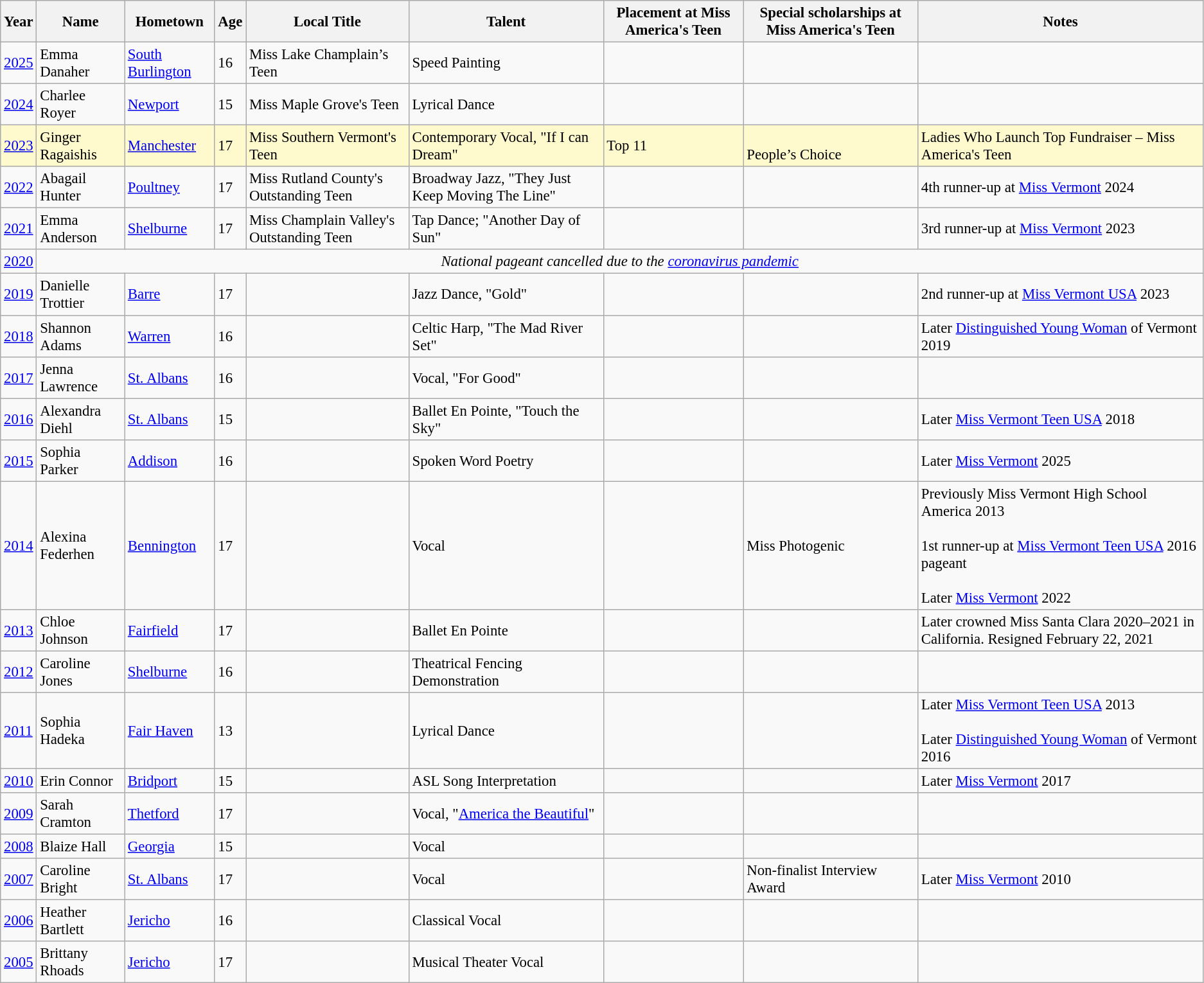<table class="wikitable sortable"style="font-size:95%;">
<tr>
<th>Year</th>
<th>Name</th>
<th>Hometown</th>
<th>Age</th>
<th>Local Title</th>
<th>Talent</th>
<th>Placement at Miss America's Teen</th>
<th>Special scholarships at Miss America's Teen</th>
<th>Notes</th>
</tr>
<tr>
<td><a href='#'>2025</a></td>
<td>Emma Danaher</td>
<td><a href='#'>South Burlington</a></td>
<td>16</td>
<td>Miss Lake Champlain’s Teen</td>
<td>Speed Painting</td>
<td></td>
<td></td>
<td></td>
</tr>
<tr>
<td><a href='#'>2024</a></td>
<td>Charlee Royer</td>
<td><a href='#'>Newport</a></td>
<td>15</td>
<td>Miss Maple Grove's Teen</td>
<td>Lyrical Dance</td>
<td></td>
<td></td>
<td></td>
</tr>
<tr style="background-color:#FFFACD;">
<td><a href='#'>2023</a></td>
<td>Ginger Ragaishis</td>
<td><a href='#'>Manchester</a></td>
<td>17</td>
<td>Miss Southern Vermont's Teen</td>
<td>Contemporary Vocal, "If I can Dream"</td>
<td>Top 11</td>
<td><br>People’s Choice</td>
<td>Ladies Who Launch Top Fundraiser – Miss America's Teen</td>
</tr>
<tr>
<td><a href='#'>2022</a></td>
<td>Abagail Hunter</td>
<td><a href='#'>Poultney</a></td>
<td>17</td>
<td>Miss Rutland County's Outstanding Teen</td>
<td>Broadway Jazz, "They Just Keep Moving The Line"</td>
<td align="center"></td>
<td></td>
<td>4th runner-up at <a href='#'>Miss Vermont</a> 2024</td>
</tr>
<tr>
<td><a href='#'>2021</a></td>
<td>Emma Anderson</td>
<td><a href='#'>Shelburne</a></td>
<td>17</td>
<td>Miss Champlain Valley's Outstanding Teen</td>
<td>Tap Dance; "Another Day of Sun"</td>
<td></td>
<td></td>
<td>3rd runner-up at <a href='#'>Miss Vermont</a> 2023</td>
</tr>
<tr>
<td><a href='#'>2020</a></td>
<td colspan="8" align="center"><em>National pageant cancelled due to the <a href='#'>coronavirus pandemic</a></em></td>
</tr>
<tr>
<td><a href='#'>2019</a></td>
<td>Danielle Trottier</td>
<td><a href='#'>Barre</a></td>
<td>17</td>
<td></td>
<td>Jazz Dance, "Gold"</td>
<td></td>
<td></td>
<td>2nd runner-up at <a href='#'>Miss Vermont USA</a> 2023</td>
</tr>
<tr>
<td><a href='#'>2018</a></td>
<td>Shannon Adams</td>
<td><a href='#'>Warren</a></td>
<td>16</td>
<td></td>
<td>Celtic Harp, "The Mad River Set"</td>
<td></td>
<td></td>
<td>Later <a href='#'>Distinguished Young Woman</a> of Vermont 2019</td>
</tr>
<tr>
<td><a href='#'>2017</a></td>
<td>Jenna Lawrence</td>
<td><a href='#'>St. Albans</a></td>
<td>16</td>
<td></td>
<td>Vocal, "For Good"</td>
<td></td>
<td></td>
<td></td>
</tr>
<tr>
<td><a href='#'>2016</a></td>
<td>Alexandra Diehl</td>
<td><a href='#'>St. Albans</a></td>
<td>15</td>
<td></td>
<td>Ballet En Pointe, "Touch the Sky"</td>
<td></td>
<td></td>
<td>Later <a href='#'>Miss Vermont Teen USA</a> 2018</td>
</tr>
<tr>
<td><a href='#'>2015</a></td>
<td>Sophia Parker</td>
<td><a href='#'>Addison</a></td>
<td>16</td>
<td></td>
<td>Spoken Word Poetry</td>
<td></td>
<td></td>
<td>Later <a href='#'>Miss Vermont</a> 2025</td>
</tr>
<tr>
<td><a href='#'>2014</a></td>
<td>Alexina Federhen</td>
<td><a href='#'>Bennington</a></td>
<td>17</td>
<td></td>
<td>Vocal</td>
<td></td>
<td>Miss Photogenic</td>
<td>Previously Miss Vermont High School America 2013<br><br>1st runner-up at <a href='#'>Miss Vermont Teen USA</a> 2016 pageant<br><br>Later <a href='#'>Miss Vermont</a> 2022</td>
</tr>
<tr>
<td><a href='#'>2013</a></td>
<td>Chloe Johnson</td>
<td><a href='#'>Fairfield</a></td>
<td>17</td>
<td></td>
<td>Ballet En Pointe</td>
<td></td>
<td></td>
<td>Later crowned Miss Santa Clara 2020–2021 in California. Resigned February 22, 2021</td>
</tr>
<tr>
<td><a href='#'>2012</a></td>
<td>Caroline Jones</td>
<td><a href='#'>Shelburne</a></td>
<td>16</td>
<td></td>
<td>Theatrical Fencing Demonstration</td>
<td></td>
<td></td>
<td></td>
</tr>
<tr>
<td><a href='#'>2011</a></td>
<td>Sophia Hadeka</td>
<td><a href='#'>Fair Haven</a></td>
<td>13</td>
<td></td>
<td>Lyrical Dance</td>
<td></td>
<td></td>
<td>Later <a href='#'>Miss Vermont Teen USA</a> 2013<br><br>Later <a href='#'>Distinguished Young Woman</a> of Vermont 2016</td>
</tr>
<tr>
<td><a href='#'>2010</a></td>
<td>Erin Connor</td>
<td><a href='#'>Bridport</a></td>
<td>15</td>
<td></td>
<td>ASL Song Interpretation</td>
<td></td>
<td></td>
<td>Later <a href='#'>Miss Vermont</a> 2017</td>
</tr>
<tr>
<td><a href='#'>2009</a></td>
<td>Sarah Cramton</td>
<td><a href='#'>Thetford</a></td>
<td>17</td>
<td></td>
<td>Vocal, "<a href='#'>America the Beautiful</a>"</td>
<td></td>
<td></td>
<td></td>
</tr>
<tr>
<td><a href='#'>2008</a></td>
<td>Blaize Hall</td>
<td><a href='#'>Georgia</a></td>
<td>15</td>
<td></td>
<td>Vocal</td>
<td></td>
<td></td>
<td></td>
</tr>
<tr>
<td><a href='#'>2007</a></td>
<td>Caroline Bright</td>
<td><a href='#'>St. Albans</a></td>
<td>17</td>
<td></td>
<td>Vocal</td>
<td></td>
<td>Non-finalist Interview Award</td>
<td>Later <a href='#'>Miss Vermont</a> 2010</td>
</tr>
<tr>
<td><a href='#'>2006</a></td>
<td>Heather Bartlett</td>
<td><a href='#'>Jericho</a></td>
<td>16</td>
<td></td>
<td>Classical Vocal</td>
<td></td>
<td></td>
<td></td>
</tr>
<tr>
<td><a href='#'>2005</a></td>
<td>Brittany Rhoads</td>
<td><a href='#'>Jericho</a></td>
<td>17</td>
<td></td>
<td>Musical Theater Vocal</td>
<td></td>
<td></td>
<td></td>
</tr>
</table>
